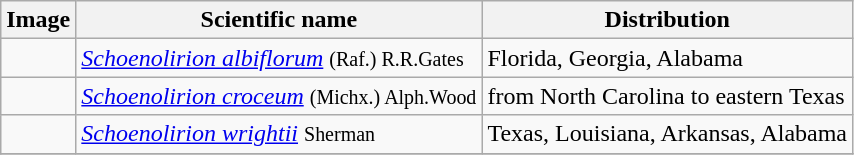<table class="wikitable">
<tr>
<th>Image</th>
<th>Scientific name</th>
<th>Distribution</th>
</tr>
<tr>
<td></td>
<td><em><a href='#'>Schoenolirion albiflorum</a></em> <small>(Raf.) R.R.Gates</small></td>
<td>Florida, Georgia, Alabama</td>
</tr>
<tr>
<td></td>
<td><em><a href='#'>Schoenolirion croceum</a></em> <small>(Michx.) Alph.Wood</small></td>
<td>from North Carolina to eastern Texas</td>
</tr>
<tr>
<td></td>
<td><em><a href='#'>Schoenolirion wrightii</a></em> <small>Sherman</small></td>
<td>Texas, Louisiana, Arkansas, Alabama</td>
</tr>
<tr>
</tr>
</table>
